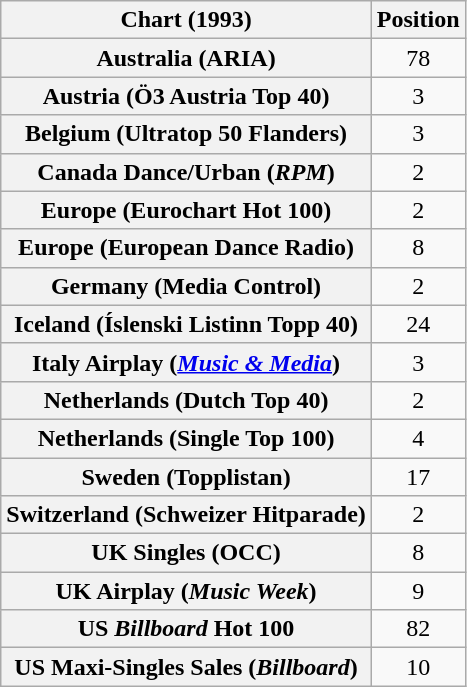<table class="wikitable sortable plainrowheaders" style="text-align:center">
<tr>
<th>Chart (1993)</th>
<th>Position</th>
</tr>
<tr>
<th scope="row">Australia (ARIA)</th>
<td>78</td>
</tr>
<tr>
<th scope="row">Austria (Ö3 Austria Top 40)</th>
<td>3</td>
</tr>
<tr>
<th scope="row">Belgium (Ultratop 50 Flanders)</th>
<td>3</td>
</tr>
<tr>
<th scope="row">Canada Dance/Urban (<em>RPM</em>)</th>
<td>2</td>
</tr>
<tr>
<th scope="row">Europe (Eurochart Hot 100)</th>
<td>2</td>
</tr>
<tr>
<th scope="row">Europe (European Dance Radio)</th>
<td>8</td>
</tr>
<tr>
<th scope="row">Germany (Media Control)</th>
<td>2</td>
</tr>
<tr>
<th scope="row">Iceland (Íslenski Listinn Topp 40)</th>
<td>24</td>
</tr>
<tr>
<th scope="row">Italy Airplay (<em><a href='#'>Music & Media</a></em>)</th>
<td>3</td>
</tr>
<tr>
<th scope="row">Netherlands (Dutch Top 40)</th>
<td>2</td>
</tr>
<tr>
<th scope="row">Netherlands (Single Top 100)</th>
<td>4</td>
</tr>
<tr>
<th scope="row">Sweden (Topplistan)</th>
<td>17</td>
</tr>
<tr>
<th scope="row">Switzerland (Schweizer Hitparade)</th>
<td>2</td>
</tr>
<tr>
<th scope="row">UK Singles (OCC)</th>
<td>8</td>
</tr>
<tr>
<th scope="row">UK Airplay (<em>Music Week</em>)</th>
<td>9</td>
</tr>
<tr>
<th scope="row">US <em>Billboard</em> Hot 100</th>
<td>82</td>
</tr>
<tr>
<th scope="row">US Maxi-Singles Sales (<em>Billboard</em>)</th>
<td>10</td>
</tr>
</table>
